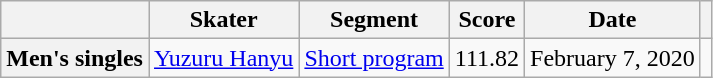<table class="wikitable unsortable style="text-align:left">
<tr>
<th scope="col"></th>
<th scope="col">Skater</th>
<th scope="col">Segment</th>
<th scope="col">Score</th>
<th scope="col">Date</th>
<th scope="col"></th>
</tr>
<tr>
<th scope="row" style="text-align:left">Men's singles</th>
<td> <a href='#'>Yuzuru Hanyu</a></td>
<td><a href='#'>Short program</a></td>
<td style="text-align:center;">111.82</td>
<td>February 7, 2020</td>
<td></td>
</tr>
</table>
